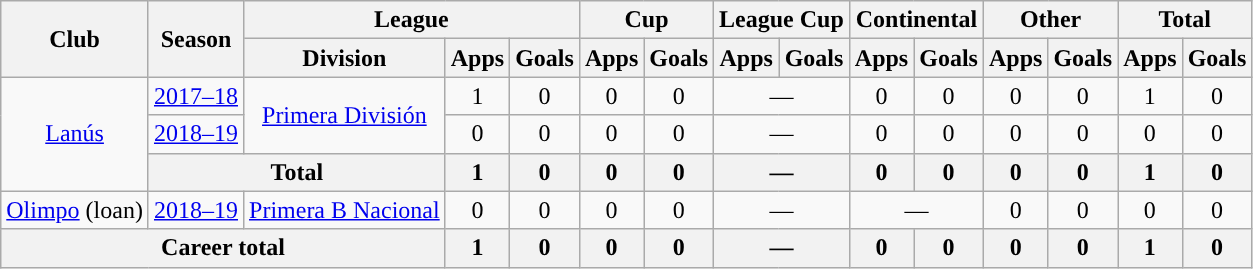<table class="wikitable" style="text-align:center">
<tr>
<th rowspan="2">Club</th>
<th rowspan="2">Season</th>
<th colspan="3">League</th>
<th colspan="2">Cup</th>
<th colspan="2">League Cup</th>
<th colspan="2">Continental</th>
<th colspan="2">Other</th>
<th colspan="2">Total</th>
</tr>
<tr>
<th>Division</th>
<th>Apps</th>
<th>Goals</th>
<th>Apps</th>
<th>Goals</th>
<th>Apps</th>
<th>Goals</th>
<th>Apps</th>
<th>Goals</th>
<th>Apps</th>
<th>Goals</th>
<th>Apps</th>
<th>Goals</th>
</tr>
<tr>
<td rowspan="3"><a href='#'>Lanús</a></td>
<td><a href='#'>2017–18</a></td>
<td rowspan="2"><a href='#'>Primera División</a></td>
<td>1</td>
<td>0</td>
<td>0</td>
<td>0</td>
<td colspan="2">—</td>
<td>0</td>
<td>0</td>
<td>0</td>
<td>0</td>
<td>1</td>
<td>0</td>
</tr>
<tr>
<td><a href='#'>2018–19</a></td>
<td>0</td>
<td>0</td>
<td>0</td>
<td>0</td>
<td colspan="2">—</td>
<td>0</td>
<td>0</td>
<td>0</td>
<td>0</td>
<td>0</td>
<td>0</td>
</tr>
<tr>
<th colspan="2">Total</th>
<th>1</th>
<th>0</th>
<th>0</th>
<th>0</th>
<th colspan="2">—</th>
<th>0</th>
<th>0</th>
<th>0</th>
<th>0</th>
<th>1</th>
<th>0</th>
</tr>
<tr>
<td rowspan="1"><a href='#'>Olimpo</a> (loan)</td>
<td><a href='#'>2018–19</a></td>
<td rowspan="1"><a href='#'>Primera B Nacional</a></td>
<td>0</td>
<td>0</td>
<td>0</td>
<td>0</td>
<td colspan="2">—</td>
<td colspan="2">—</td>
<td>0</td>
<td>0</td>
<td>0</td>
<td>0</td>
</tr>
<tr>
<th colspan="3">Career total</th>
<th>1</th>
<th>0</th>
<th>0</th>
<th>0</th>
<th colspan="2">—</th>
<th>0</th>
<th>0</th>
<th>0</th>
<th>0</th>
<th>1</th>
<th>0</th>
</tr>
</table>
